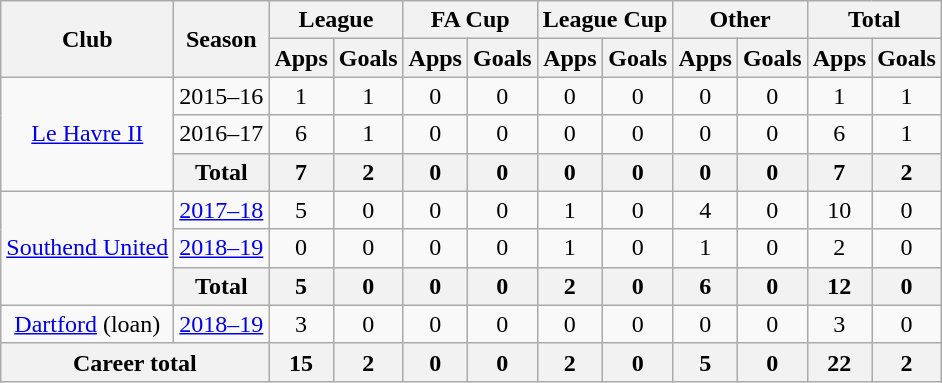<table class="wikitable" style="text-align: center;">
<tr>
<th rowspan="2">Club</th>
<th rowspan="2">Season</th>
<th colspan="2">League</th>
<th colspan="2">FA Cup</th>
<th colspan="2">League Cup</th>
<th colspan="2">Other</th>
<th colspan="2">Total</th>
</tr>
<tr>
<th>Apps</th>
<th>Goals</th>
<th>Apps</th>
<th>Goals</th>
<th>Apps</th>
<th>Goals</th>
<th>Apps</th>
<th>Goals</th>
<th>Apps</th>
<th>Goals</th>
</tr>
<tr>
<td rowspan="3"><a href='#'>Le Havre II</a></td>
<td>2015–16</td>
<td>1</td>
<td>1</td>
<td>0</td>
<td>0</td>
<td>0</td>
<td>0</td>
<td>0</td>
<td>0</td>
<td>1</td>
<td>1</td>
</tr>
<tr>
<td>2016–17</td>
<td>6</td>
<td>1</td>
<td>0</td>
<td>0</td>
<td>0</td>
<td>0</td>
<td>0</td>
<td>0</td>
<td>6</td>
<td>1</td>
</tr>
<tr>
<th>Total</th>
<th>7</th>
<th>2</th>
<th>0</th>
<th>0</th>
<th>0</th>
<th>0</th>
<th>0</th>
<th>0</th>
<th>7</th>
<th>2</th>
</tr>
<tr>
<td rowspan=3><a href='#'>Southend United</a></td>
<td><a href='#'>2017–18</a></td>
<td>5</td>
<td>0</td>
<td>0</td>
<td>0</td>
<td>1</td>
<td>0</td>
<td>4</td>
<td>0</td>
<td>10</td>
<td>0</td>
</tr>
<tr>
<td><a href='#'>2018–19</a></td>
<td>0</td>
<td>0</td>
<td>0</td>
<td>0</td>
<td>1</td>
<td>0</td>
<td>1</td>
<td>0</td>
<td>2</td>
<td>0</td>
</tr>
<tr>
<th>Total</th>
<th>5</th>
<th>0</th>
<th>0</th>
<th>0</th>
<th>2</th>
<th>0</th>
<th>6</th>
<th>0</th>
<th>12</th>
<th>0</th>
</tr>
<tr>
<td><a href='#'>Dartford</a> (loan)</td>
<td><a href='#'>2018–19</a></td>
<td>3</td>
<td>0</td>
<td>0</td>
<td>0</td>
<td>0</td>
<td>0</td>
<td>0</td>
<td>0</td>
<td>3</td>
<td>0</td>
</tr>
<tr>
<th colspan="2">Career total</th>
<th>15</th>
<th>2</th>
<th>0</th>
<th>0</th>
<th>2</th>
<th>0</th>
<th>5</th>
<th>0</th>
<th>22</th>
<th>2</th>
</tr>
</table>
